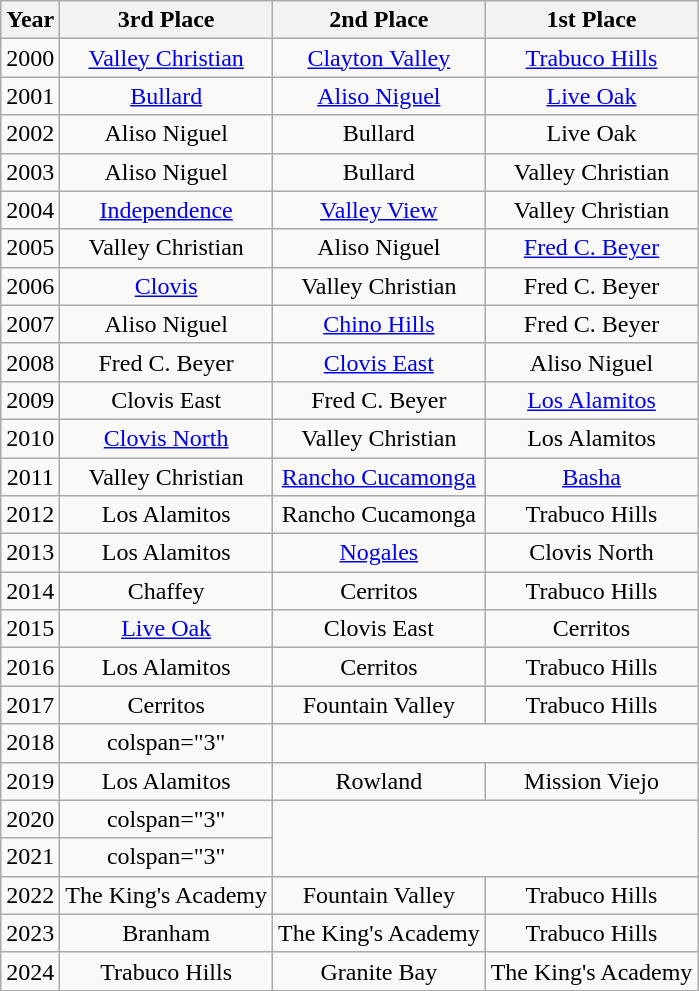<table class="wikitable" style="text-align: center;">
<tr>
<th>Year</th>
<th style="min-width: 8em;">3rd Place</th>
<th style="min-width: 8em;">2nd Place</th>
<th style="min-width: 8em;">1st Place</th>
</tr>
<tr>
<td>2000</td>
<td><a href='#'>Valley Christian</a></td>
<td><a href='#'>Clayton Valley</a></td>
<td><a href='#'>Trabuco Hills</a></td>
</tr>
<tr>
<td>2001</td>
<td><a href='#'>Bullard</a></td>
<td><a href='#'>Aliso Niguel</a></td>
<td><a href='#'>Live Oak</a></td>
</tr>
<tr>
<td>2002</td>
<td>Aliso Niguel</td>
<td>Bullard</td>
<td>Live Oak</td>
</tr>
<tr>
<td>2003</td>
<td>Aliso Niguel</td>
<td>Bullard</td>
<td>Valley Christian</td>
</tr>
<tr>
<td>2004</td>
<td><a href='#'>Independence</a></td>
<td><a href='#'>Valley View</a></td>
<td>Valley Christian</td>
</tr>
<tr>
<td>2005</td>
<td>Valley Christian</td>
<td>Aliso Niguel</td>
<td><a href='#'>Fred C. Beyer</a></td>
</tr>
<tr>
<td>2006</td>
<td><a href='#'>Clovis</a></td>
<td>Valley Christian</td>
<td>Fred C. Beyer</td>
</tr>
<tr>
<td>2007</td>
<td>Aliso Niguel</td>
<td><a href='#'>Chino Hills</a></td>
<td>Fred C. Beyer</td>
</tr>
<tr>
<td>2008</td>
<td>Fred C. Beyer</td>
<td><a href='#'>Clovis East</a></td>
<td>Aliso Niguel</td>
</tr>
<tr>
<td>2009</td>
<td>Clovis East</td>
<td>Fred C. Beyer</td>
<td><a href='#'>Los Alamitos</a></td>
</tr>
<tr>
<td>2010</td>
<td><a href='#'>Clovis North</a></td>
<td>Valley Christian</td>
<td>Los Alamitos</td>
</tr>
<tr>
<td>2011</td>
<td>Valley Christian</td>
<td><a href='#'>Rancho Cucamonga</a></td>
<td><a href='#'>Basha</a></td>
</tr>
<tr>
<td>2012</td>
<td>Los Alamitos</td>
<td>Rancho Cucamonga</td>
<td>Trabuco Hills</td>
</tr>
<tr>
<td>2013</td>
<td>Los Alamitos</td>
<td><a href='#'>Nogales</a></td>
<td>Clovis North</td>
</tr>
<tr>
<td>2014</td>
<td>Chaffey</td>
<td>Cerritos</td>
<td>Trabuco Hills</td>
</tr>
<tr>
<td>2015</td>
<td><a href='#'>Live Oak</a></td>
<td>Clovis East</td>
<td>Cerritos</td>
</tr>
<tr>
<td>2016</td>
<td>Los Alamitos</td>
<td>Cerritos</td>
<td>Trabuco Hills</td>
</tr>
<tr>
<td>2017</td>
<td>Cerritos</td>
<td>Fountain Valley</td>
<td>Trabuco Hills</td>
</tr>
<tr>
<td>2018</td>
<td>colspan="3" </td>
</tr>
<tr>
<td>2019</td>
<td>Los Alamitos</td>
<td>Rowland</td>
<td>Mission Viejo</td>
</tr>
<tr>
<td>2020</td>
<td>colspan="3" </td>
</tr>
<tr>
<td>2021</td>
<td>colspan="3" </td>
</tr>
<tr>
<td>2022</td>
<td>The King's Academy</td>
<td>Fountain Valley</td>
<td>Trabuco Hills</td>
</tr>
<tr>
<td>2023</td>
<td>Branham</td>
<td>The King's Academy</td>
<td>Trabuco Hills</td>
</tr>
<tr>
<td>2024</td>
<td>Trabuco Hills</td>
<td>Granite Bay</td>
<td>The King's Academy</td>
</tr>
</table>
